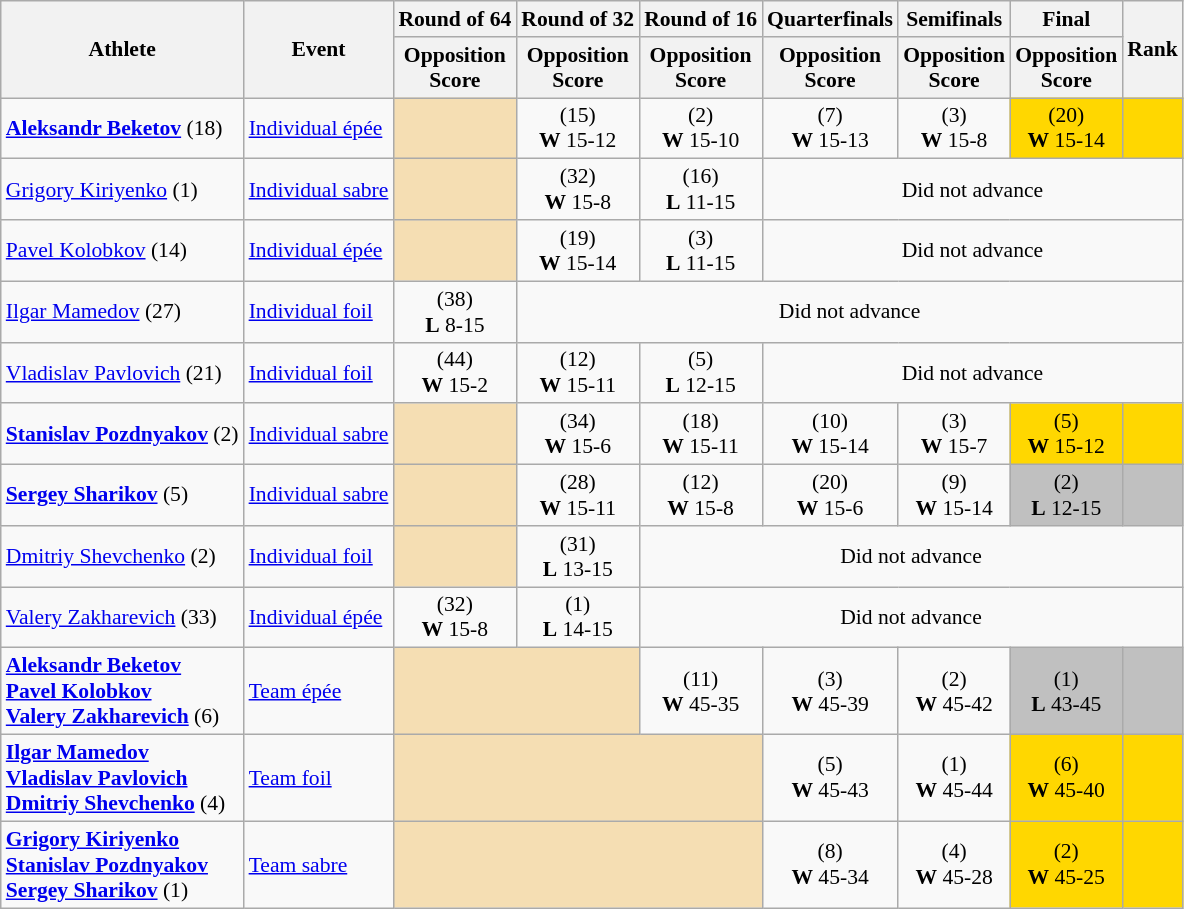<table class="wikitable" style="font-size:90%">
<tr>
<th rowspan="2">Athlete</th>
<th rowspan="2">Event</th>
<th>Round of 64</th>
<th>Round of 32</th>
<th>Round of 16</th>
<th>Quarterfinals</th>
<th>Semifinals</th>
<th>Final</th>
<th rowspan="2">Rank</th>
</tr>
<tr>
<th>Opposition<br>Score</th>
<th>Opposition<br>Score</th>
<th>Opposition<br>Score</th>
<th>Opposition<br>Score</th>
<th>Opposition<br>Score</th>
<th>Opposition<br>Score</th>
</tr>
<tr>
<td><strong><a href='#'>Aleksandr Beketov</a></strong> (18)</td>
<td><a href='#'>Individual épée</a></td>
<td bgcolor ="wheat"></td>
<td align=center> (15)<br><strong>W</strong> 15-12</td>
<td align=center> (2)<br><strong>W</strong> 15-10</td>
<td align=center> (7)<br><strong>W</strong> 15-13</td>
<td align=center> (3)<br><strong>W</strong> 15-8</td>
<td align=center  bgcolor=gold> (20)<br><strong>W</strong> 15-14</td>
<td align="center" bgcolor=gold></td>
</tr>
<tr>
<td><a href='#'>Grigory Kiriyenko</a> (1)</td>
<td><a href='#'>Individual sabre</a></td>
<td bgcolor ="wheat"></td>
<td align=center> (32)<br><strong>W</strong> 15-8</td>
<td align=center> (16)<br><strong>L</strong> 11-15</td>
<td colspan="5" align=center>Did not advance</td>
</tr>
<tr>
<td><a href='#'>Pavel Kolobkov</a> (14)</td>
<td><a href='#'>Individual épée</a></td>
<td bgcolor ="wheat"></td>
<td align=center> (19)<br><strong>W</strong> 15-14</td>
<td align=center> (3)<br><strong>L</strong> 11-15</td>
<td colspan="4" align=center>Did not advance</td>
</tr>
<tr>
<td><a href='#'>Ilgar Mamedov</a> (27)</td>
<td><a href='#'>Individual foil</a></td>
<td align=center> (38)<br><strong>L</strong> 8-15</td>
<td colspan="6" align=center>Did not advance</td>
</tr>
<tr>
<td><a href='#'>Vladislav Pavlovich</a> (21)</td>
<td><a href='#'>Individual foil</a></td>
<td align=center> (44)<br><strong>W</strong> 15-2</td>
<td align=center> (12)<br><strong>W</strong> 15-11</td>
<td align=center> (5)<br><strong>L</strong> 12-15</td>
<td colspan="4" align=center>Did not advance</td>
</tr>
<tr>
<td><strong><a href='#'>Stanislav Pozdnyakov</a></strong> (2)</td>
<td><a href='#'>Individual sabre</a></td>
<td bgcolor ="wheat"></td>
<td align=center> (34)<br><strong>W</strong> 15-6</td>
<td align=center> (18)<br><strong>W</strong> 15-11</td>
<td align=center> (10)<br><strong>W</strong> 15-14</td>
<td align=center> (3)<br><strong>W</strong> 15-7</td>
<td align=center bgcolor=gold> (5)<br><strong>W</strong> 15-12</td>
<td align="center" bgcolor=gold></td>
</tr>
<tr>
<td><strong><a href='#'>Sergey Sharikov</a></strong> (5)</td>
<td><a href='#'>Individual sabre</a></td>
<td bgcolor ="wheat"></td>
<td align=center> (28)<br><strong>W</strong> 15-11</td>
<td align=center> (12)<br><strong>W</strong> 15-8</td>
<td align=center> (20)<br><strong>W</strong> 15-6</td>
<td align=center> (9)<br><strong>W</strong> 15-14</td>
<td align=center bgcolor=silver> (2)<br><strong>L</strong> 12-15</td>
<td align="center" bgcolor=silver></td>
</tr>
<tr>
<td><a href='#'>Dmitriy Shevchenko</a> (2)</td>
<td><a href='#'>Individual foil</a></td>
<td bgcolor ="wheat"></td>
<td align=center> (31)<br><strong>L</strong> 13-15</td>
<td colspan="6" align=center>Did not advance</td>
</tr>
<tr>
<td><a href='#'>Valery Zakharevich</a> (33)</td>
<td><a href='#'>Individual épée</a></td>
<td align=center> (32)<br><strong>W</strong> 15-8</td>
<td align=center> (1)<br><strong>L</strong> 14-15</td>
<td colspan="5" align=center>Did not advance</td>
</tr>
<tr>
<td><strong><a href='#'>Aleksandr Beketov</a><br><a href='#'>Pavel Kolobkov</a><br><a href='#'>Valery Zakharevich</a></strong> (6)</td>
<td><a href='#'>Team épée</a></td>
<td colspan="2" bgcolor ="wheat"></td>
<td align=center> (11)<br><strong>W</strong> 45-35</td>
<td align=center> (3)<br><strong>W</strong> 45-39</td>
<td align=center> (2)<br><strong>W</strong> 45-42</td>
<td align=center bgcolor=silver> (1)<br><strong>L</strong> 43-45</td>
<td align="center" bgcolor=silver></td>
</tr>
<tr>
<td><strong><a href='#'>Ilgar Mamedov</a><br><a href='#'>Vladislav Pavlovich</a><br><a href='#'>Dmitriy Shevchenko</a></strong> (4)</td>
<td><a href='#'>Team foil</a></td>
<td colspan="3" bgcolor ="wheat"></td>
<td align=center> (5)<br><strong>W</strong> 45-43</td>
<td align=center> (1)<br><strong>W</strong> 45-44</td>
<td align=center bgcolor=gold> (6)<br><strong>W</strong> 45-40</td>
<td align="center" bgcolor=gold></td>
</tr>
<tr>
<td><strong><a href='#'>Grigory Kiriyenko</a><br><a href='#'>Stanislav Pozdnyakov</a><br><a href='#'>Sergey Sharikov</a></strong> (1)</td>
<td><a href='#'>Team sabre</a></td>
<td colspan="3" bgcolor ="wheat"></td>
<td align=center> (8)<br><strong>W</strong> 45-34</td>
<td align=center> (4)<br><strong>W</strong> 45-28</td>
<td align=center bgcolor=gold> (2)<br><strong>W</strong> 45-25</td>
<td align="center" bgcolor=gold></td>
</tr>
</table>
